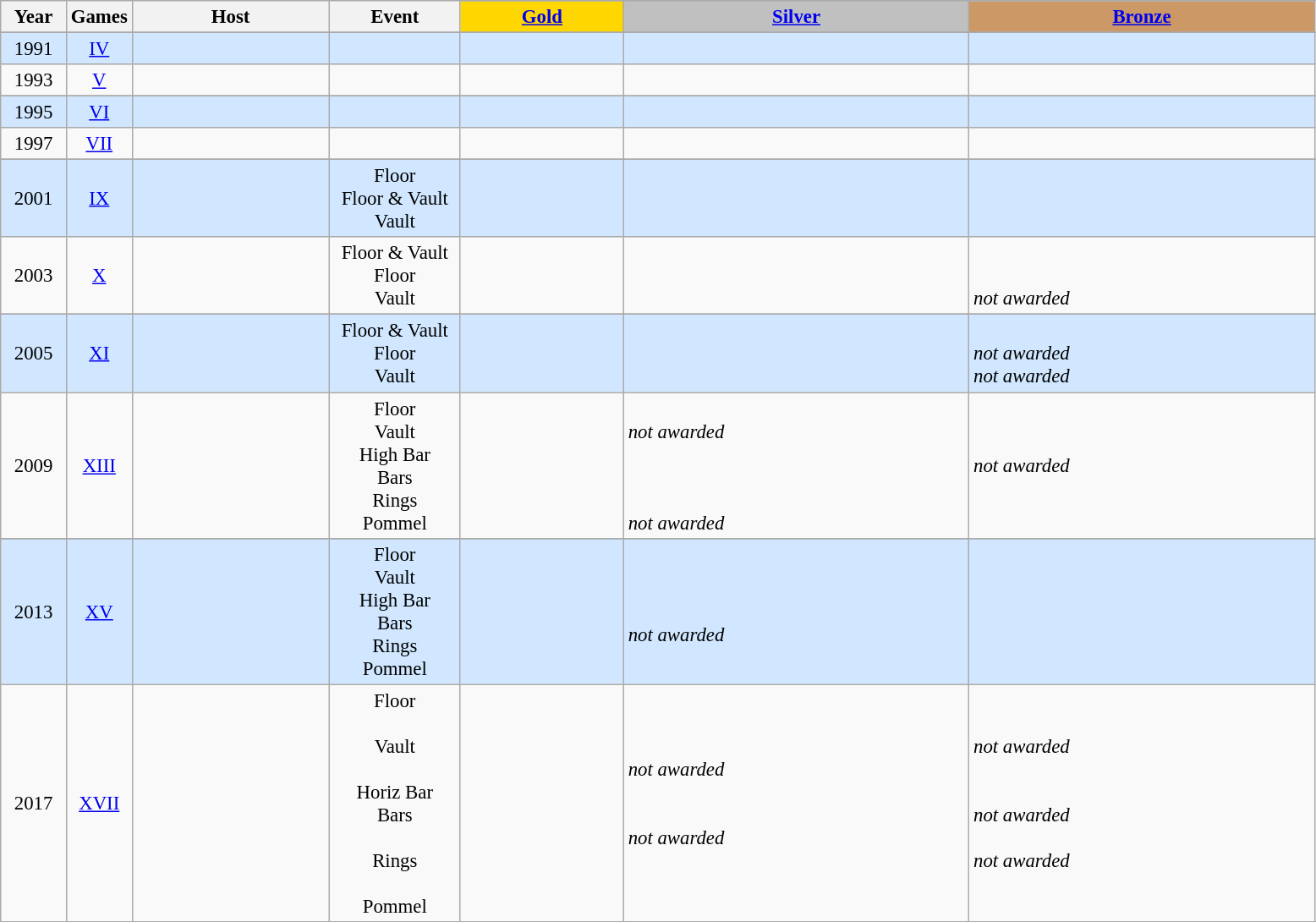<table class="wikitable" style="text-align: center; font-size:95%;">
<tr>
<th rowspan="2" style="width:5%;">Year</th>
<th rowspan="2" style="width:5%;">Games</th>
<th rowspan="2" style="width:15%;">Host</th>
<th rowspan="2" style="width:10%;">Event</th>
</tr>
<tr>
<th style="background-color: gold"><a href='#'>Gold</a></th>
<th style="background-color: silver"><a href='#'>Silver</a></th>
<th style="background-color: #CC9966"><a href='#'>Bronze</a></th>
</tr>
<tr>
</tr>
<tr>
</tr>
<tr style="text-align:center; background:#d0e7ff;">
<td>1991</td>
<td align=center><a href='#'>IV</a></td>
<td align= "left"></td>
<td></td>
<td align= "left"></td>
<td align= "left"></td>
<td align= "left"></td>
</tr>
<tr>
<td>1993</td>
<td align=center><a href='#'>V</a></td>
<td align= "left"></td>
<td></td>
<td align= "left"></td>
<td align= "left"></td>
<td align= "left"></td>
</tr>
<tr>
</tr>
<tr style="text-align:center; background:#d0e7ff;">
<td>1995</td>
<td align=center><a href='#'>VI</a></td>
<td align= "left"></td>
<td></td>
<td align= "left"></td>
<td align= "left"></td>
<td align= "left"></td>
</tr>
<tr>
<td>1997</td>
<td align=center><a href='#'>VII</a></td>
<td align="left"></td>
<td></td>
<td align= "left"></td>
<td align="left"></td>
<td align= "left"></td>
</tr>
<tr>
</tr>
<tr style="text-align:center; background:#d0e7ff;">
<td>2001</td>
<td align=center><a href='#'>IX</a></td>
<td align= "left"></td>
<td>Floor <br> Floor & Vault <br> Vault</td>
<td align= "left"> <br>  <br> </td>
<td align= "left">  <br>  <br> </td>
<td align= "left"> <br>  <br>  </td>
</tr>
<tr>
<td>2003</td>
<td align=center><a href='#'>X</a></td>
<td align= "left"></td>
<td>Floor & Vault <br> Floor <br> Vault</td>
<td align= "left">  <br>  <br> </td>
<td align= "left"> <br>   </td>
<td align= "left"> <br>  <br> <em>not awarded</em><br></td>
</tr>
<tr>
</tr>
<tr style="text-align:center; background:#d0e7ff;">
<td>2005</td>
<td align=center><a href='#'>XI</a></td>
<td align="left"></td>
<td>Floor & Vault <br> Floor <br> Vault</td>
<td align= "left"> <br>  <br> </td>
<td align= "left"> <br>   <br>  </td>
<td align= "left"> <br> <em>not awarded</em><br> <em>not awarded</em><br></td>
</tr>
<tr>
<td>2009</td>
<td align=center><a href='#'>XIII</a></td>
<td align= "left"></td>
<td>Floor <br> Vault <br> High Bar <br> Bars <br> Rings <br> Pommel</td>
<td align= "left"> <br>   <br>  <br>  <br>  <br>   <br></td>
<td align= "left"> <br><em>not awarded</em> <br>   <br>  <br>  <br><em>not awarded</em><br></td>
<td align= "left"> <br>  <br><em>not awarded</em><br>   <br>   <br> </td>
</tr>
<tr>
</tr>
<tr style="text-align:center; background:#d0e7ff;">
<td>2013</td>
<td align=center><a href='#'>XV</a></td>
<td align= "left"></td>
<td>Floor <br> Vault <br> High Bar <br> Bars <br> Rings <br> Pommel</td>
<td align= "left"> <br>  <br>  <br>   <br>  <br> </td>
<td align= "left"> <br>  <br>  <br><em>not awarded</em> <br>  <br> </td>
<td align= "left"> <br>  <br>  <br>  <br>  <br> </td>
</tr>
<tr>
<td>2017</td>
<td align=center><a href='#'>XVII</a></td>
<td align= "left"></td>
<td>Floor <br><br> Vault <br><br> Horiz Bar <br> Bars <br><br> Rings <br><br> Pommel</td>
<td align= "left"> <br><br>   <br>   <br>   <br>  <br><br> </td>
<td align= "left"> <br><br> <em>not awarded</em> <br><br>  <br><em>not awarded</em><br> <br>   <br> </td>
<td align= "left">  <br> <em>not awarded</em> <br><br>  <br><em>not awarded</em> <br> <br><em>not awarded</em><br> <br> </td>
</tr>
<tr>
</tr>
</table>
